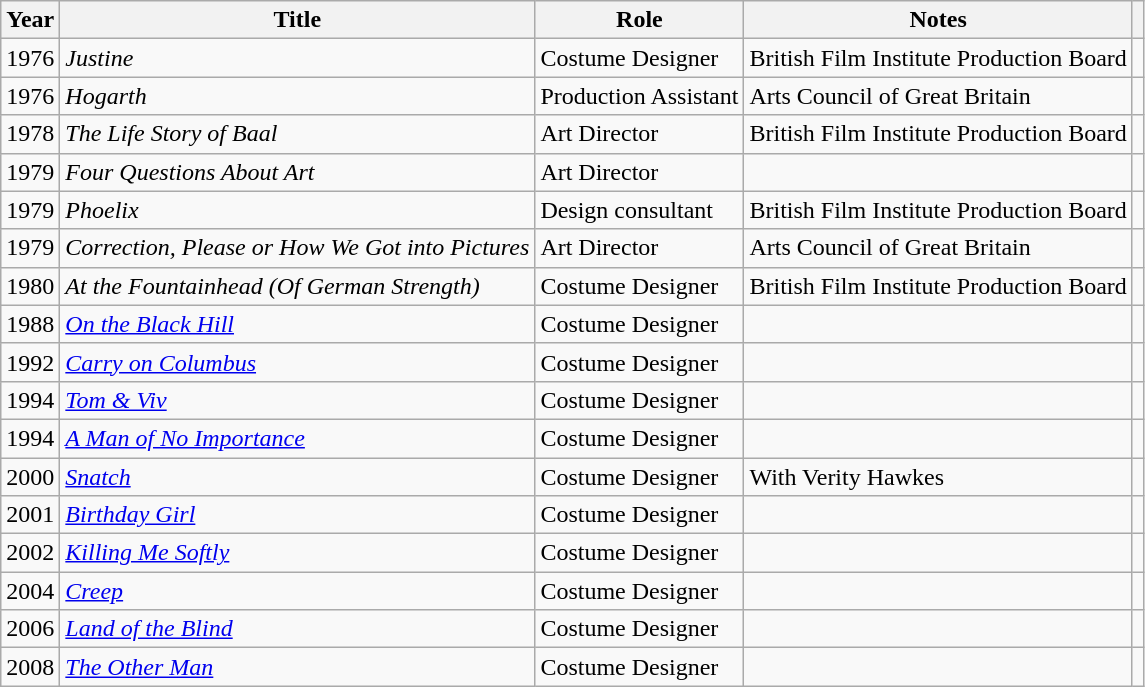<table class="wikitable sortable">
<tr>
<th scope="col">Year</th>
<th scope="col">Title</th>
<th scope="col">Role</th>
<th scope="col">Notes</th>
<th scope="col" class="unsortable"></th>
</tr>
<tr>
<td style="text-align:center;">1976</td>
<td><em>Justine</em></td>
<td>Costume Designer</td>
<td>British Film Institute Production Board</td>
<td style="text-align:center;"></td>
</tr>
<tr>
<td style="text-align:center;">1976</td>
<td><em>Hogarth</em></td>
<td>Production Assistant</td>
<td>Arts Council of Great Britain</td>
<td style="text-align:center;"></td>
</tr>
<tr>
<td style="text-align:center;">1978</td>
<td><em>The Life Story of Baal</em></td>
<td>Art Director</td>
<td>British Film Institute Production Board</td>
<td style="text-align:center;"></td>
</tr>
<tr>
<td style="text-align:center;">1979</td>
<td><em>Four Questions About Art</em></td>
<td>Art Director</td>
<td></td>
<td style="text-align:center;"></td>
</tr>
<tr>
<td style="text-align:center;">1979</td>
<td><em>Phoelix</em></td>
<td>Design consultant</td>
<td>British Film Institute Production Board</td>
<td style="text-align:center;"></td>
</tr>
<tr>
<td style="text-align:center;">1979</td>
<td><em>Correction, Please or How We Got into Pictures</em></td>
<td>Art Director</td>
<td>Arts Council of Great Britain</td>
<td style="text-align:center;"></td>
</tr>
<tr>
<td style="text-align:center;">1980</td>
<td><em>At the Fountainhead (Of German Strength)</em></td>
<td>Costume Designer</td>
<td>British Film Institute Production Board</td>
<td style="text-align:center;"></td>
</tr>
<tr>
<td style="text-align:center;">1988</td>
<td><em><a href='#'>On the Black Hill</a></em></td>
<td>Costume Designer</td>
<td></td>
<td style="text-align:center;"></td>
</tr>
<tr>
<td style="text-align:center;">1992</td>
<td><em><a href='#'>Carry on Columbus</a></em></td>
<td>Costume Designer</td>
<td></td>
<td style="text-align:center;"></td>
</tr>
<tr>
<td style="text-align:center;">1994</td>
<td><em><a href='#'>Tom & Viv</a></em></td>
<td>Costume Designer</td>
<td></td>
<td style="text-align:center;"></td>
</tr>
<tr>
<td style="text-align:center;">1994</td>
<td><em><a href='#'>A Man of No Importance</a></em></td>
<td>Costume Designer</td>
<td></td>
<td style="text-align:center;"></td>
</tr>
<tr>
<td style="text-align:center;">2000</td>
<td><em><a href='#'>Snatch</a></em></td>
<td>Costume Designer</td>
<td>With Verity Hawkes</td>
<td style="text-align:center;"></td>
</tr>
<tr>
<td style="text-align:center;">2001</td>
<td><em><a href='#'>Birthday Girl</a></em></td>
<td>Costume Designer</td>
<td></td>
<td style="text-align:center;"></td>
</tr>
<tr>
<td style="text-align:center;">2002</td>
<td><em><a href='#'>Killing Me Softly</a></em></td>
<td>Costume Designer</td>
<td></td>
<td style="text-align:center;"></td>
</tr>
<tr>
<td style="text-align:center;">2004</td>
<td><em><a href='#'>Creep</a></em></td>
<td>Costume Designer</td>
<td></td>
<td style="text-align:center;"></td>
</tr>
<tr>
<td style="text-align:center;">2006</td>
<td><em><a href='#'>Land of the Blind</a></em></td>
<td>Costume Designer</td>
<td></td>
<td style="text-align:center;"></td>
</tr>
<tr>
<td style="text-align:center;">2008</td>
<td><em><a href='#'>The Other Man</a></em></td>
<td>Costume Designer</td>
<td></td>
<td style="text-align:center;"></td>
</tr>
</table>
